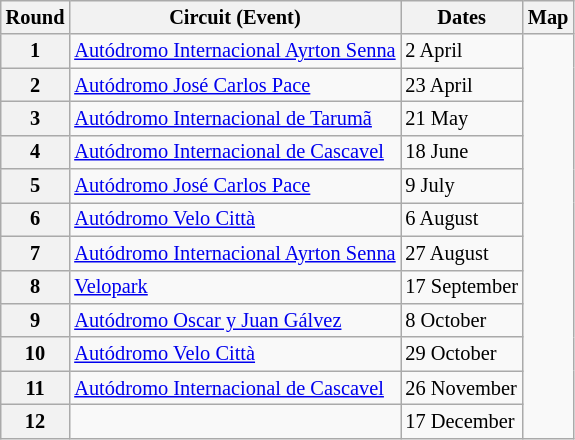<table class="wikitable" style="font-size: 85%;">
<tr>
<th>Round</th>
<th>Circuit (Event)</th>
<th>Dates</th>
<th>Map</th>
</tr>
<tr>
<th>1</th>
<td> <a href='#'>Autódromo Internacional Ayrton Senna</a> <br></td>
<td>2 April</td>
<td rowspan=12></td>
</tr>
<tr>
<th>2</th>
<td> <a href='#'>Autódromo José Carlos Pace</a><br></td>
<td>23 April</td>
</tr>
<tr>
<th>3</th>
<td> <a href='#'>Autódromo Internacional de Tarumã</a><br></td>
<td>21 May</td>
</tr>
<tr>
<th>4</th>
<td> <a href='#'>Autódromo Internacional de Cascavel</a><br></td>
<td>18 June</td>
</tr>
<tr>
<th>5</th>
<td> <a href='#'>Autódromo José Carlos Pace</a><br></td>
<td>9 July</td>
</tr>
<tr>
<th>6</th>
<td> <a href='#'>Autódromo Velo Città</a><br></td>
<td>6 August</td>
</tr>
<tr>
<th>7</th>
<td> <a href='#'>Autódromo Internacional Ayrton Senna</a> <br></td>
<td>27 August</td>
</tr>
<tr>
<th>8</th>
<td> <a href='#'>Velopark</a><br></td>
<td>17 September</td>
</tr>
<tr>
<th>9</th>
<td> <a href='#'>Autódromo Oscar y Juan Gálvez</a><br></td>
<td>8 October</td>
</tr>
<tr>
<th>10</th>
<td> <a href='#'>Autódromo Velo Città</a><br></td>
<td>29 October</td>
</tr>
<tr>
<th>11</th>
<td> <a href='#'>Autódromo Internacional de Cascavel</a><br></td>
<td>26 November</td>
</tr>
<tr>
<th>12</th>
<td><br></td>
<td>17 December</td>
</tr>
</table>
